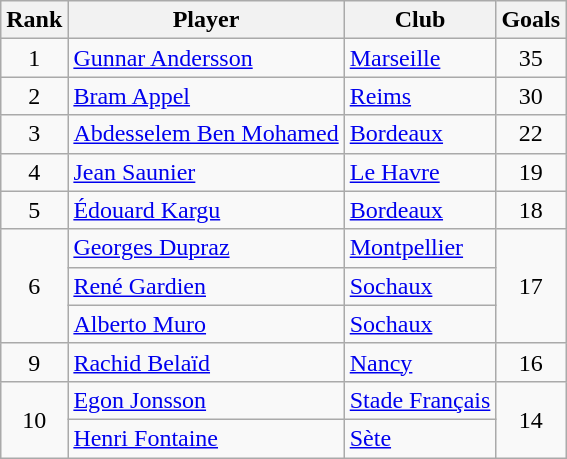<table class="wikitable" style="text-align:center">
<tr>
<th>Rank</th>
<th>Player</th>
<th>Club</th>
<th>Goals</th>
</tr>
<tr>
<td>1</td>
<td align="left"> <a href='#'>Gunnar Andersson</a></td>
<td align="left"><a href='#'>Marseille</a></td>
<td>35</td>
</tr>
<tr>
<td>2</td>
<td align="left"> <a href='#'>Bram Appel</a></td>
<td align="left"><a href='#'>Reims</a></td>
<td>30</td>
</tr>
<tr>
<td>3</td>
<td align="left"> <a href='#'>Abdesselem Ben Mohamed</a></td>
<td align="left"><a href='#'>Bordeaux</a></td>
<td>22</td>
</tr>
<tr>
<td>4</td>
<td align="left"> <a href='#'>Jean Saunier</a></td>
<td align="left"><a href='#'>Le Havre</a></td>
<td>19</td>
</tr>
<tr>
<td>5</td>
<td align="left">  <a href='#'>Édouard Kargu</a></td>
<td align="left"><a href='#'>Bordeaux</a></td>
<td>18</td>
</tr>
<tr>
<td rowspan="3">6</td>
<td align="left"> <a href='#'>Georges Dupraz</a></td>
<td align="left"><a href='#'>Montpellier</a></td>
<td rowspan="3">17</td>
</tr>
<tr>
<td align="left"> <a href='#'>René Gardien</a></td>
<td align="left"><a href='#'>Sochaux</a></td>
</tr>
<tr>
<td align="left"> <a href='#'>Alberto Muro</a></td>
<td align="left"><a href='#'>Sochaux</a></td>
</tr>
<tr>
<td>9</td>
<td align="left"> <a href='#'>Rachid Belaïd</a></td>
<td align="left"><a href='#'>Nancy</a></td>
<td>16</td>
</tr>
<tr>
<td rowspan="2">10</td>
<td align="left"> <a href='#'>Egon Jonsson</a></td>
<td align="left"><a href='#'>Stade Français</a></td>
<td rowspan="2">14</td>
</tr>
<tr>
<td align="left"> <a href='#'>Henri Fontaine</a></td>
<td align="left"><a href='#'>Sète</a></td>
</tr>
</table>
